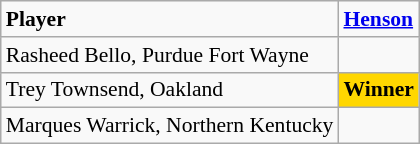<table class="wikitable" style="white-space:nowrap; font-size:90%;">
<tr>
<td><strong>Player</strong></td>
<td><a href='#'><strong>Henson</strong></a></td>
</tr>
<tr>
<td>Rasheed Bello, Purdue Fort Wayne</td>
<td style="text-align:center"></td>
</tr>
<tr>
<td>Trey Townsend, Oakland</td>
<td style="background:gold; text-align:center"><strong>Winner</strong></td>
</tr>
<tr>
<td>Marques Warrick, Northern Kentucky</td>
<td style="text-align:center"></td>
</tr>
</table>
